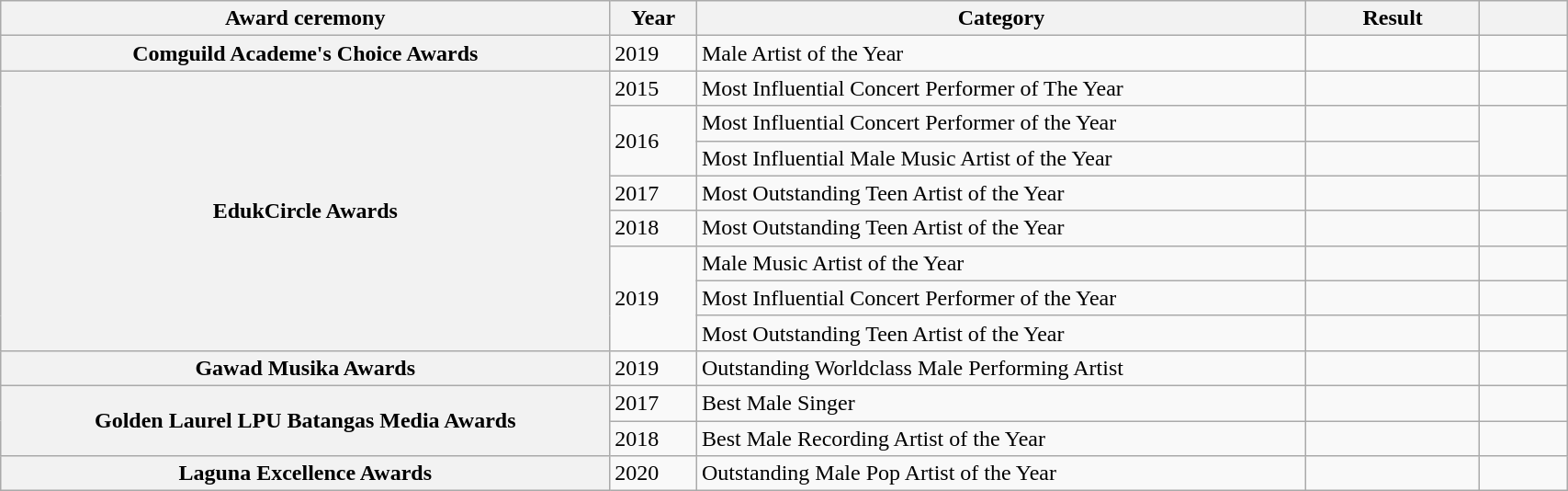<table class=wikitable style="width:90%;">
<tr>
<th width=35%>Award ceremony</th>
<th width=5%>Year</th>
<th width=35%>Category</th>
<th width=10%>Result</th>
<th width=5%></th>
</tr>
<tr>
<th>Comguild Academe's Choice Awards</th>
<td>2019</td>
<td>Male Artist of the Year</td>
<td></td>
<td></td>
</tr>
<tr>
<th rowspan="8">EdukCircle Awards</th>
<td>2015</td>
<td>Most Influential Concert Performer of The Year</td>
<td></td>
<td></td>
</tr>
<tr>
<td rowspan="2">2016</td>
<td>Most Influential Concert Performer of the Year</td>
<td></td>
<td rowspan="2"></td>
</tr>
<tr>
<td>Most Influential Male Music Artist of the Year</td>
<td></td>
</tr>
<tr>
<td>2017</td>
<td>Most Outstanding Teen Artist of the Year</td>
<td></td>
<td></td>
</tr>
<tr>
<td>2018</td>
<td>Most Outstanding Teen Artist of the Year</td>
<td></td>
<td></td>
</tr>
<tr>
<td rowspan="3">2019</td>
<td>Male Music Artist of the Year</td>
<td></td>
<td></td>
</tr>
<tr>
<td>Most Influential Concert Performer of the Year</td>
<td></td>
<td></td>
</tr>
<tr>
<td>Most Outstanding Teen Artist of the Year</td>
<td></td>
<td></td>
</tr>
<tr>
<th>Gawad Musika Awards</th>
<td>2019</td>
<td>Outstanding Worldclass Male Performing Artist</td>
<td></td>
<td></td>
</tr>
<tr>
<th rowspan="2">Golden Laurel LPU Batangas Media Awards</th>
<td>2017</td>
<td>Best Male Singer</td>
<td></td>
<td></td>
</tr>
<tr>
<td>2018</td>
<td>Best Male Recording Artist of the Year</td>
<td></td>
<td></td>
</tr>
<tr>
<th>Laguna Excellence Awards</th>
<td>2020</td>
<td>Outstanding Male Pop Artist of the Year</td>
<td></td>
<td></td>
</tr>
</table>
